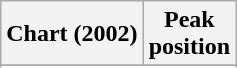<table class="wikitable sortable plainrowheaders" style="text-align:center;">
<tr>
<th scope="col">Chart (2002)</th>
<th scope="col">Peak<br>position</th>
</tr>
<tr>
</tr>
<tr>
</tr>
<tr>
</tr>
<tr>
</tr>
<tr>
</tr>
</table>
